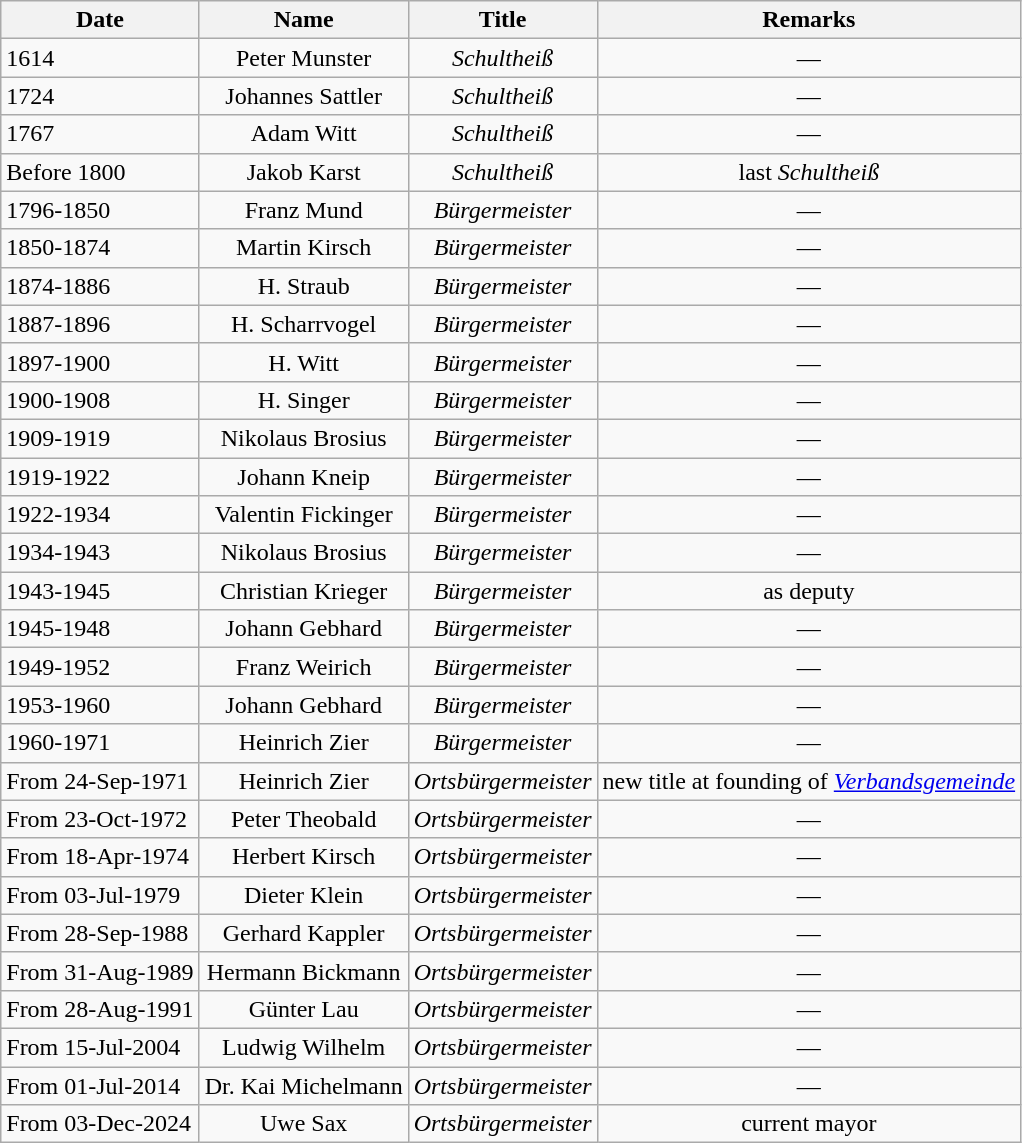<table class="wikitable">
<tr>
<th align="center">Date</th>
<th>Name</th>
<th>Title</th>
<th>Remarks</th>
</tr>
<tr>
<td class="bgcolor5">1614</td>
<td align="center">Peter Munster</td>
<td align="center"><em>Schultheiß</em></td>
<td align="center">—</td>
</tr>
<tr>
<td class="bgcolor5">1724</td>
<td align="center">Johannes Sattler</td>
<td align="center"><em>Schultheiß</em></td>
<td align="center">—</td>
</tr>
<tr>
<td class="bgcolor5">1767</td>
<td align="center">Adam Witt</td>
<td align="center"><em>Schultheiß</em></td>
<td align="center">—</td>
</tr>
<tr>
<td class="bgcolor5">Before 1800</td>
<td align="center">Jakob Karst</td>
<td align="center"><em>Schultheiß</em></td>
<td align="center">last <em>Schultheiß</em></td>
</tr>
<tr>
<td class="bgcolor5">1796-1850</td>
<td align="center">Franz Mund</td>
<td align="center"><em>Bürgermeister</em></td>
<td align="center">—</td>
</tr>
<tr>
<td class="bgcolor5">1850-1874</td>
<td align="center">Martin Kirsch</td>
<td align="center"><em>Bürgermeister</em></td>
<td align="center">—</td>
</tr>
<tr>
<td class="bgcolor5">1874-1886</td>
<td align="center">H. Straub</td>
<td align="center"><em>Bürgermeister</em></td>
<td align="center">—</td>
</tr>
<tr>
<td class="bgcolor5">1887-1896</td>
<td align="center">H. Scharrvogel</td>
<td align="center"><em>Bürgermeister</em></td>
<td align="center">—</td>
</tr>
<tr>
<td class="bgcolor5">1897-1900</td>
<td align="center">H. Witt</td>
<td align="center"><em>Bürgermeister</em></td>
<td align="center">—</td>
</tr>
<tr>
<td class="bgcolor5">1900-1908</td>
<td align="center">H. Singer</td>
<td align="center"><em>Bürgermeister</em></td>
<td align="center">—</td>
</tr>
<tr>
<td class="bgcolor5">1909-1919</td>
<td align="center">Nikolaus Brosius</td>
<td align="center"><em>Bürgermeister</em></td>
<td align="center">—</td>
</tr>
<tr>
<td class="bgcolor5">1919-1922</td>
<td align="center">Johann Kneip</td>
<td align="center"><em>Bürgermeister</em></td>
<td align="center">—</td>
</tr>
<tr>
<td class="bgcolor5">1922-1934</td>
<td align="center">Valentin Fickinger</td>
<td align="center"><em>Bürgermeister</em></td>
<td align="center">—</td>
</tr>
<tr>
<td class="bgcolor5">1934-1943</td>
<td align="center">Nikolaus Brosius</td>
<td align="center"><em>Bürgermeister</em></td>
<td align="center">—</td>
</tr>
<tr>
<td class="bgcolor5">1943-1945</td>
<td align="center">Christian Krieger</td>
<td align="center"><em>Bürgermeister</em></td>
<td align="center">as deputy</td>
</tr>
<tr>
<td class="bgcolor5">1945-1948</td>
<td align="center">Johann Gebhard</td>
<td align="center"><em>Bürgermeister</em></td>
<td align="center">—</td>
</tr>
<tr>
<td class="bgcolor5">1949-1952</td>
<td align="center">Franz Weirich</td>
<td align="center"><em>Bürgermeister</em></td>
<td align="center">—</td>
</tr>
<tr>
<td class="bgcolor5">1953-1960</td>
<td align="center">Johann Gebhard</td>
<td align="center"><em>Bürgermeister</em></td>
<td align="center">—</td>
</tr>
<tr>
<td class="bgcolor5">1960-1971</td>
<td align="center">Heinrich Zier</td>
<td align="center"><em>Bürgermeister</em></td>
<td align="center">—</td>
</tr>
<tr>
<td class="bgcolor5">From 24-Sep-1971</td>
<td align="center">Heinrich Zier</td>
<td align="center"><em>Ortsbürgermeister</em></td>
<td align="center">new title at founding of <em><a href='#'>Verbandsgemeinde</a></em></td>
</tr>
<tr>
<td class="bgcolor5">From 23-Oct-1972</td>
<td align="center">Peter Theobald</td>
<td align="center"><em>Ortsbürgermeister</em></td>
<td align="center">—</td>
</tr>
<tr>
<td class="bgcolor5">From 18-Apr-1974</td>
<td align="center">Herbert Kirsch</td>
<td align="center"><em>Ortsbürgermeister</em></td>
<td align="center">—</td>
</tr>
<tr>
<td class="bgcolor5">From 03-Jul-1979</td>
<td align="center">Dieter Klein</td>
<td align="center"><em>Ortsbürgermeister</em></td>
<td align="center">—</td>
</tr>
<tr>
<td class="bgcolor5">From 28-Sep-1988</td>
<td align="center">Gerhard Kappler</td>
<td align="center"><em>Ortsbürgermeister</em></td>
<td align="center">—</td>
</tr>
<tr>
<td class="bgcolor5">From 31-Aug-1989</td>
<td align="center">Hermann Bickmann</td>
<td align="center"><em>Ortsbürgermeister</em></td>
<td align="center">—</td>
</tr>
<tr>
<td class="bgcolor5">From 28-Aug-1991</td>
<td align="center">Günter Lau</td>
<td align="center"><em>Ortsbürgermeister</em></td>
<td align="center">—</td>
</tr>
<tr>
<td class="bgcolor5">From 15-Jul-2004</td>
<td align="center">Ludwig Wilhelm</td>
<td align="center"><em>Ortsbürgermeister</em></td>
<td align="center">—</td>
</tr>
<tr>
<td class="bgcolor5">From 01-Jul-2014</td>
<td align="center">Dr. Kai Michelmann</td>
<td align="center"><em>Ortsbürgermeister</em></td>
<td align="center">—</td>
</tr>
<tr>
<td class="bgcolor5">From 03-Dec-2024</td>
<td align="center">Uwe Sax</td>
<td align="center"><em>Ortsbürgermeister</em></td>
<td align="center">current mayor</td>
</tr>
</table>
